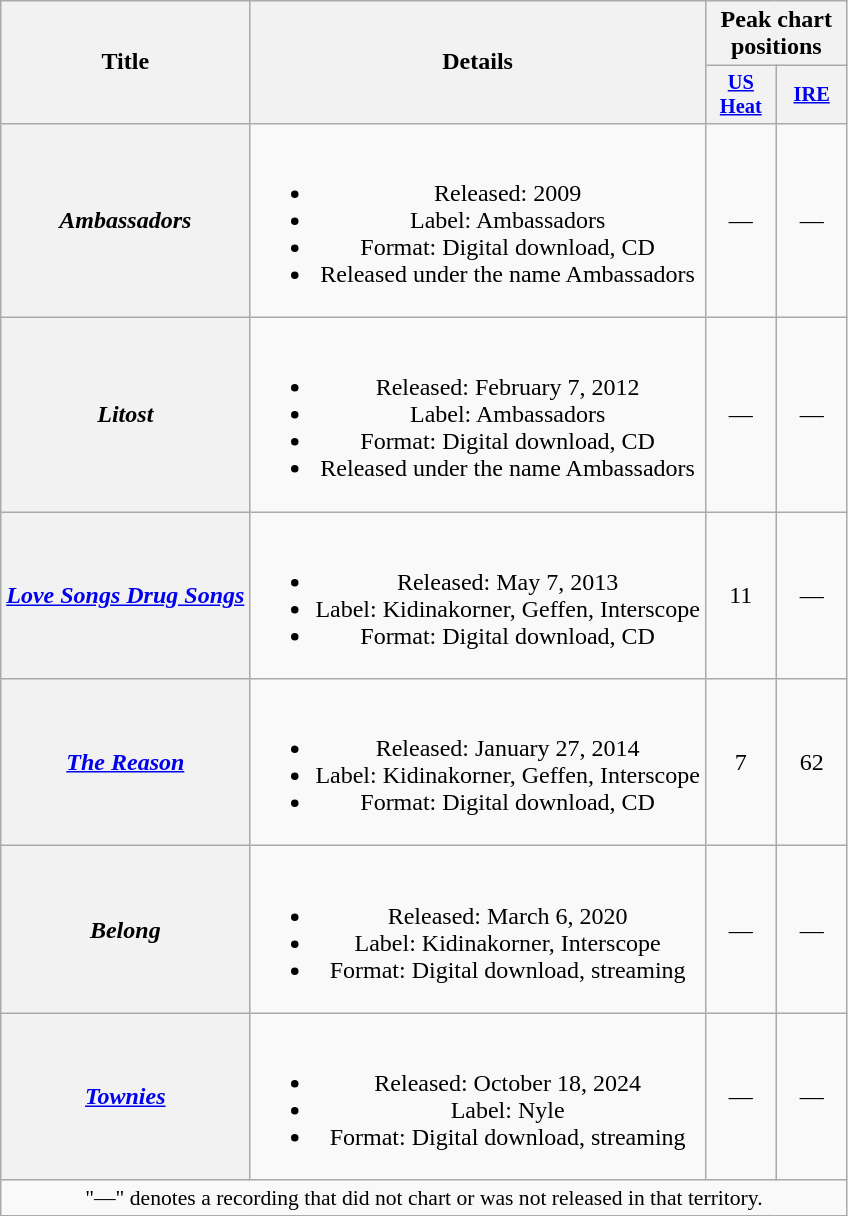<table class="wikitable plainrowheaders" style="text-align:center;">
<tr>
<th scope="col" rowspan="2">Title</th>
<th scope="col" rowspan="2">Details</th>
<th scope="col" colspan="2">Peak chart positions</th>
</tr>
<tr>
<th scope="col" style="width:3em;font-size:85%;"><a href='#'>US Heat</a><br></th>
<th scope="col" style="width:3em;font-size:85%;"><a href='#'>IRE</a><br></th>
</tr>
<tr>
<th scope="row"><em>Ambassadors</em></th>
<td><br><ul><li>Released: 2009</li><li>Label: Ambassadors</li><li>Format: Digital download, CD</li><li>Released under the name Ambassadors</li></ul></td>
<td>—</td>
<td>—</td>
</tr>
<tr>
<th scope="row"><em>Litost</em></th>
<td><br><ul><li>Released: February 7, 2012</li><li>Label: Ambassadors</li><li>Format: Digital download, CD</li><li>Released under the name Ambassadors</li></ul></td>
<td>—</td>
<td>—</td>
</tr>
<tr>
<th scope="row"><em><a href='#'>Love Songs Drug Songs</a></em></th>
<td><br><ul><li>Released: May 7, 2013</li><li>Label: Kidinakorner, Geffen, Interscope</li><li>Format: Digital download, CD</li></ul></td>
<td>11</td>
<td>—</td>
</tr>
<tr>
<th scope="row"><em><a href='#'>The Reason</a></em></th>
<td><br><ul><li>Released: January 27, 2014</li><li>Label: Kidinakorner, Geffen, Interscope</li><li>Format: Digital download, CD</li></ul></td>
<td>7</td>
<td>62</td>
</tr>
<tr>
<th scope="row"><em>Belong</em></th>
<td><br><ul><li>Released: March 6, 2020</li><li>Label: Kidinakorner, Interscope</li><li>Format: Digital download, streaming</li></ul></td>
<td>—</td>
<td>—</td>
</tr>
<tr>
<th scope="row"><em><a href='#'>Townies</a></em></th>
<td><br><ul><li>Released: October 18, 2024</li><li>Label: Nyle</li><li>Format: Digital download, streaming</li></ul></td>
<td>—</td>
<td>—</td>
</tr>
<tr>
<td colspan="4" style="font-size:90%">"—" denotes a recording that did not chart or was not released in that territory.</td>
</tr>
</table>
